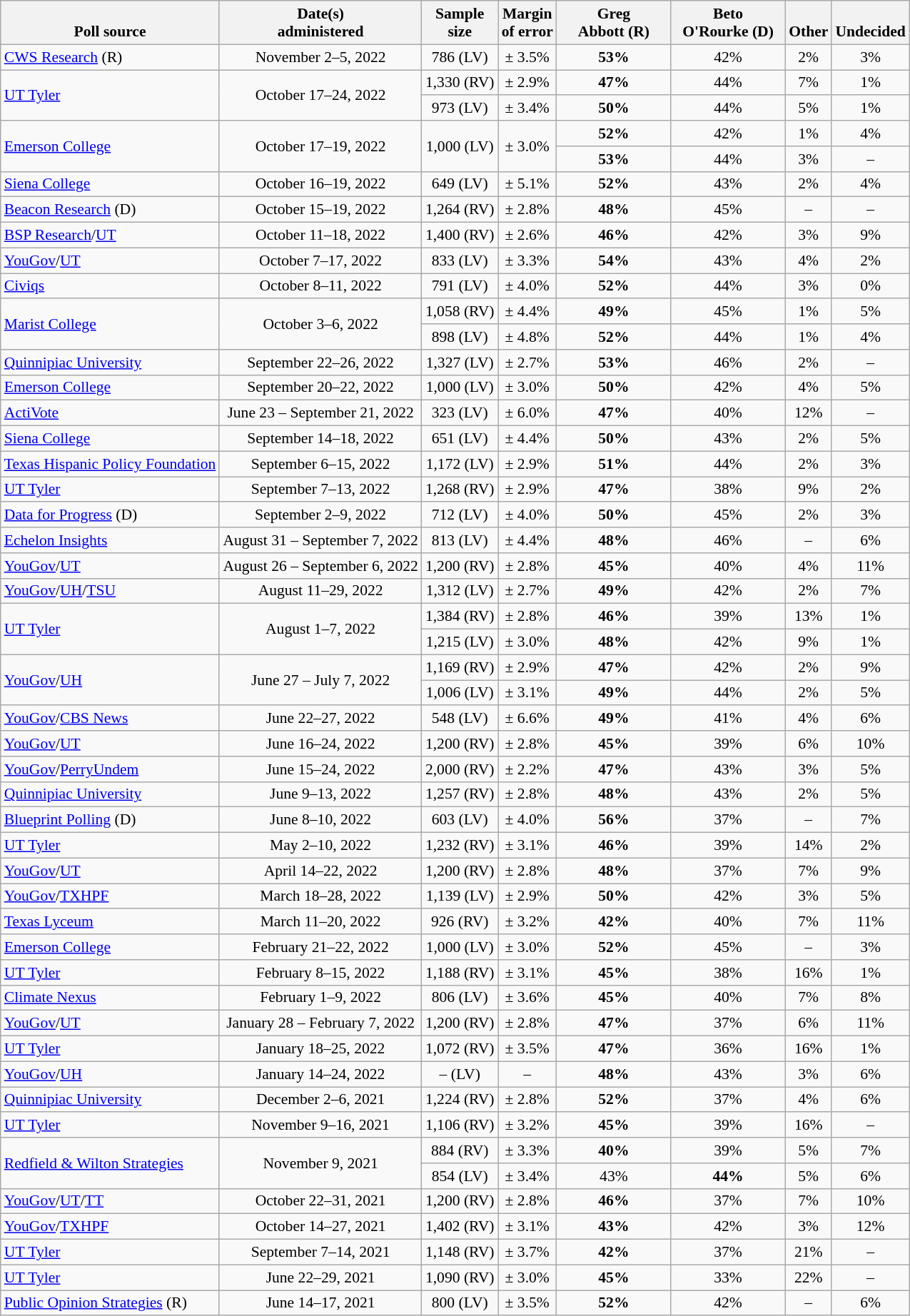<table class="wikitable" style="font-size:90%;text-align:center;">
<tr valign=bottom>
<th>Poll source</th>
<th>Date(s)<br>administered</th>
<th>Sample<br>size</th>
<th>Margin<br>of error</th>
<th style="width:100px;">Greg<br>Abbott (R)</th>
<th style="width:100px;">Beto<br>O'Rourke (D)</th>
<th>Other</th>
<th>Undecided</th>
</tr>
<tr>
<td style="text-align:left;"><a href='#'>CWS Research</a> (R)</td>
<td>November 2–5, 2022</td>
<td>786 (LV)</td>
<td>± 3.5%</td>
<td><strong>53%</strong></td>
<td>42%</td>
<td>2%</td>
<td>3%</td>
</tr>
<tr>
<td style="text-align:left;" rowspan="2"><a href='#'>UT Tyler</a></td>
<td rowspan="2">October 17–24, 2022</td>
<td>1,330 (RV)</td>
<td>± 2.9%</td>
<td><strong>47%</strong></td>
<td>44%</td>
<td>7%</td>
<td>1%</td>
</tr>
<tr>
<td>973 (LV)</td>
<td>± 3.4%</td>
<td><strong>50%</strong></td>
<td>44%</td>
<td>5%</td>
<td>1%</td>
</tr>
<tr>
<td style="text-align:left;" rowspan="2"><a href='#'>Emerson College</a></td>
<td rowspan="2">October 17–19, 2022</td>
<td rowspan="2">1,000 (LV)</td>
<td rowspan="2">± 3.0%</td>
<td><strong>52%</strong></td>
<td>42%</td>
<td>1%</td>
<td>4%</td>
</tr>
<tr>
<td><strong>53%</strong></td>
<td>44%</td>
<td>3%</td>
<td>–</td>
</tr>
<tr>
<td style="text-align:left;"><a href='#'>Siena College</a></td>
<td>October 16–19, 2022</td>
<td>649 (LV)</td>
<td>± 5.1%</td>
<td><strong>52%</strong></td>
<td>43%</td>
<td>2%</td>
<td>4%</td>
</tr>
<tr>
<td style="text-align:left;"><a href='#'>Beacon Research</a> (D)</td>
<td>October 15–19, 2022</td>
<td>1,264 (RV)</td>
<td>± 2.8%</td>
<td><strong>48%</strong></td>
<td>45%</td>
<td>–</td>
<td>–</td>
</tr>
<tr>
<td style="text-align:left;"><a href='#'>BSP Research</a>/<a href='#'>UT</a></td>
<td>October 11–18, 2022</td>
<td>1,400 (RV)</td>
<td>± 2.6%</td>
<td><strong>46%</strong></td>
<td>42%</td>
<td>3%</td>
<td>9%</td>
</tr>
<tr>
<td style="text-align:left;"><a href='#'>YouGov</a>/<a href='#'>UT</a></td>
<td>October 7–17, 2022</td>
<td>833 (LV)</td>
<td>± 3.3%</td>
<td><strong>54%</strong></td>
<td>43%</td>
<td>4%</td>
<td>2%</td>
</tr>
<tr>
<td style="text-align:left;"><a href='#'>Civiqs</a></td>
<td>October 8–11, 2022</td>
<td>791 (LV)</td>
<td>± 4.0%</td>
<td><strong>52%</strong></td>
<td>44%</td>
<td>3%</td>
<td>0%</td>
</tr>
<tr>
<td style="text-align:left;" rowspan="2"><a href='#'>Marist College</a></td>
<td rowspan="2">October 3–6, 2022</td>
<td>1,058 (RV)</td>
<td>± 4.4%</td>
<td><strong>49%</strong></td>
<td>45%</td>
<td>1%</td>
<td>5%</td>
</tr>
<tr>
<td>898 (LV)</td>
<td>± 4.8%</td>
<td><strong>52%</strong></td>
<td>44%</td>
<td>1%</td>
<td>4%</td>
</tr>
<tr>
<td style="text-align:left;"><a href='#'>Quinnipiac University</a></td>
<td>September 22–26, 2022</td>
<td>1,327 (LV)</td>
<td>± 2.7%</td>
<td><strong>53%</strong></td>
<td>46%</td>
<td>2%</td>
<td>–</td>
</tr>
<tr>
<td style="text-align:left;"><a href='#'>Emerson College</a></td>
<td>September 20–22, 2022</td>
<td>1,000 (LV)</td>
<td>± 3.0%</td>
<td><strong>50%</strong></td>
<td>42%</td>
<td>4%</td>
<td>5%</td>
</tr>
<tr>
<td style="text-align:left;"><a href='#'>ActiVote</a></td>
<td>June 23 – September 21, 2022</td>
<td>323 (LV)</td>
<td>± 6.0%</td>
<td><strong>47%</strong></td>
<td>40%</td>
<td>12%</td>
<td>–</td>
</tr>
<tr>
<td style="text-align:left;"><a href='#'>Siena College</a></td>
<td>September 14–18, 2022</td>
<td>651 (LV)</td>
<td>± 4.4%</td>
<td><strong>50%</strong></td>
<td>43%</td>
<td>2%</td>
<td>5%</td>
</tr>
<tr>
<td style="text-align:left;"><a href='#'>Texas Hispanic Policy Foundation</a></td>
<td>September 6–15, 2022</td>
<td>1,172 (LV)</td>
<td>± 2.9%</td>
<td><strong>51%</strong></td>
<td>44%</td>
<td>2%</td>
<td>3%</td>
</tr>
<tr>
<td style="text-align:left;"><a href='#'>UT Tyler</a></td>
<td>September 7–13, 2022</td>
<td>1,268 (RV)</td>
<td>± 2.9%</td>
<td><strong>47%</strong></td>
<td>38%</td>
<td>9%</td>
<td>2%</td>
</tr>
<tr>
<td style="text-align:left;"><a href='#'>Data for Progress</a> (D)</td>
<td>September 2–9, 2022</td>
<td>712 (LV)</td>
<td>± 4.0%</td>
<td><strong>50%</strong></td>
<td>45%</td>
<td>2%</td>
<td>3%</td>
</tr>
<tr>
<td style="text-align:left;"><a href='#'>Echelon Insights</a></td>
<td>August 31 – September 7, 2022</td>
<td>813 (LV)</td>
<td>± 4.4%</td>
<td><strong>48%</strong></td>
<td>46%</td>
<td>–</td>
<td>6%</td>
</tr>
<tr>
<td style="text-align:left;"><a href='#'>YouGov</a>/<a href='#'>UT</a></td>
<td>August 26 – September 6, 2022</td>
<td>1,200 (RV)</td>
<td>± 2.8%</td>
<td><strong>45%</strong></td>
<td>40%</td>
<td>4%</td>
<td>11%</td>
</tr>
<tr>
<td style="text-align:left;"><a href='#'>YouGov</a>/<a href='#'>UH</a>/<a href='#'>TSU</a></td>
<td>August 11–29, 2022</td>
<td>1,312 (LV)</td>
<td>± 2.7%</td>
<td><strong>49%</strong></td>
<td>42%</td>
<td>2%</td>
<td>7%</td>
</tr>
<tr>
<td style="text-align:left;" rowspan="2"><a href='#'>UT Tyler</a></td>
<td rowspan="2">August 1–7, 2022</td>
<td>1,384 (RV)</td>
<td>± 2.8%</td>
<td><strong>46%</strong></td>
<td>39%</td>
<td>13%</td>
<td>1%</td>
</tr>
<tr>
<td>1,215 (LV)</td>
<td>± 3.0%</td>
<td><strong>48%</strong></td>
<td>42%</td>
<td>9%</td>
<td>1%</td>
</tr>
<tr>
<td style="text-align:left;" rowspan="2"><a href='#'>YouGov</a>/<a href='#'>UH</a></td>
<td rowspan="2">June 27 – July 7, 2022</td>
<td>1,169 (RV)</td>
<td>± 2.9%</td>
<td><strong>47%</strong></td>
<td>42%</td>
<td>2%</td>
<td>9%</td>
</tr>
<tr>
<td>1,006 (LV)</td>
<td>± 3.1%</td>
<td><strong>49%</strong></td>
<td>44%</td>
<td>2%</td>
<td>5%</td>
</tr>
<tr>
<td style="text-align:left;"><a href='#'>YouGov</a>/<a href='#'>CBS News</a></td>
<td>June 22–27, 2022</td>
<td>548 (LV)</td>
<td>± 6.6%</td>
<td><strong>49%</strong></td>
<td>41%</td>
<td>4%</td>
<td>6%</td>
</tr>
<tr>
<td style="text-align:left;"><a href='#'>YouGov</a>/<a href='#'>UT</a></td>
<td>June 16–24, 2022</td>
<td>1,200 (RV)</td>
<td>± 2.8%</td>
<td><strong>45%</strong></td>
<td>39%</td>
<td>6%</td>
<td>10%</td>
</tr>
<tr>
<td style="text-align:left;"><a href='#'>YouGov</a>/<a href='#'>PerryUndem</a></td>
<td>June 15–24, 2022</td>
<td>2,000 (RV)</td>
<td>± 2.2%</td>
<td><strong>47%</strong></td>
<td>43%</td>
<td>3%</td>
<td>5%</td>
</tr>
<tr>
<td style="text-align:left;"><a href='#'>Quinnipiac University</a></td>
<td>June 9–13, 2022</td>
<td>1,257 (RV)</td>
<td>± 2.8%</td>
<td><strong>48%</strong></td>
<td>43%</td>
<td>2%</td>
<td>5%</td>
</tr>
<tr>
<td style="text-align:left;"><a href='#'>Blueprint Polling</a> (D)</td>
<td>June 8–10, 2022</td>
<td>603 (LV)</td>
<td>± 4.0%</td>
<td><strong>56%</strong></td>
<td>37%</td>
<td>–</td>
<td>7%</td>
</tr>
<tr>
<td style="text-align:left;"><a href='#'>UT Tyler</a></td>
<td>May 2–10, 2022</td>
<td>1,232 (RV)</td>
<td>± 3.1%</td>
<td><strong>46%</strong></td>
<td>39%</td>
<td>14%</td>
<td>2%</td>
</tr>
<tr>
<td style="text-align:left;"><a href='#'>YouGov</a>/<a href='#'>UT</a></td>
<td>April 14–22, 2022</td>
<td>1,200 (RV)</td>
<td>± 2.8%</td>
<td><strong>48%</strong></td>
<td>37%</td>
<td>7%</td>
<td>9%</td>
</tr>
<tr>
<td style="text-align:left;"><a href='#'>YouGov</a>/<a href='#'>TXHPF</a></td>
<td>March 18–28, 2022</td>
<td>1,139 (LV)</td>
<td>± 2.9%</td>
<td><strong>50%</strong></td>
<td>42%</td>
<td>3%</td>
<td>5%</td>
</tr>
<tr>
<td style="text-align:left;"><a href='#'>Texas Lyceum</a></td>
<td>March 11–20, 2022</td>
<td>926 (RV)</td>
<td>± 3.2%</td>
<td><strong>42%</strong></td>
<td>40%</td>
<td>7%</td>
<td>11%</td>
</tr>
<tr>
<td style="text-align:left;"><a href='#'>Emerson College</a></td>
<td>February 21–22, 2022</td>
<td>1,000 (LV)</td>
<td>± 3.0%</td>
<td><strong>52%</strong></td>
<td>45%</td>
<td>–</td>
<td>3%</td>
</tr>
<tr>
<td style="text-align:left;"><a href='#'>UT Tyler</a></td>
<td>February 8–15, 2022</td>
<td>1,188 (RV)</td>
<td>± 3.1%</td>
<td><strong>45%</strong></td>
<td>38%</td>
<td>16%</td>
<td>1%</td>
</tr>
<tr>
<td style="text-align:left;"><a href='#'>Climate Nexus</a></td>
<td>February 1–9, 2022</td>
<td>806 (LV)</td>
<td>± 3.6%</td>
<td><strong>45%</strong></td>
<td>40%</td>
<td>7%</td>
<td>8%</td>
</tr>
<tr>
<td style="text-align:left;"><a href='#'>YouGov</a>/<a href='#'>UT</a></td>
<td>January 28 – February 7, 2022</td>
<td>1,200 (RV)</td>
<td>± 2.8%</td>
<td><strong>47%</strong></td>
<td>37%</td>
<td>6%</td>
<td>11%</td>
</tr>
<tr>
<td style="text-align:left;"><a href='#'>UT Tyler</a></td>
<td>January 18–25, 2022</td>
<td>1,072 (RV)</td>
<td>± 3.5%</td>
<td><strong>47%</strong></td>
<td>36%</td>
<td>16%</td>
<td>1%</td>
</tr>
<tr>
<td style="text-align:left;"><a href='#'>YouGov</a>/<a href='#'>UH</a></td>
<td>January 14–24, 2022</td>
<td>– (LV)</td>
<td>–</td>
<td><strong>48%</strong></td>
<td>43%</td>
<td>3%</td>
<td>6%</td>
</tr>
<tr>
<td style="text-align:left;"><a href='#'>Quinnipiac University</a></td>
<td>December 2–6, 2021</td>
<td>1,224 (RV)</td>
<td>± 2.8%</td>
<td><strong>52%</strong></td>
<td>37%</td>
<td>4%</td>
<td>6%</td>
</tr>
<tr>
<td style="text-align:left;"><a href='#'>UT Tyler</a></td>
<td>November 9–16, 2021</td>
<td>1,106 (RV)</td>
<td>± 3.2%</td>
<td><strong>45%</strong></td>
<td>39%</td>
<td>16%</td>
<td>–</td>
</tr>
<tr>
<td style="text-align:left;" rowspan="2"><a href='#'>Redfield & Wilton Strategies</a></td>
<td rowspan="2">November 9, 2021</td>
<td>884 (RV)</td>
<td>± 3.3%</td>
<td><strong>40%</strong></td>
<td>39%</td>
<td>5%</td>
<td>7%</td>
</tr>
<tr>
<td>854 (LV)</td>
<td>± 3.4%</td>
<td>43%</td>
<td><strong>44%</strong></td>
<td>5%</td>
<td>6%</td>
</tr>
<tr>
<td style="text-align:left;"><a href='#'>YouGov</a>/<a href='#'>UT</a>/<a href='#'>TT</a></td>
<td>October 22–31, 2021</td>
<td>1,200 (RV)</td>
<td>± 2.8%</td>
<td><strong>46%</strong></td>
<td>37%</td>
<td>7%</td>
<td>10%</td>
</tr>
<tr>
<td style="text-align:left;"><a href='#'>YouGov</a>/<a href='#'>TXHPF</a></td>
<td>October 14–27, 2021</td>
<td>1,402 (RV)</td>
<td>± 3.1%</td>
<td><strong>43%</strong></td>
<td>42%</td>
<td>3%</td>
<td>12%</td>
</tr>
<tr>
<td style="text-align:left;"><a href='#'>UT Tyler</a></td>
<td>September 7–14, 2021</td>
<td>1,148 (RV)</td>
<td>± 3.7%</td>
<td><strong>42%</strong></td>
<td>37%</td>
<td>21%</td>
<td>–</td>
</tr>
<tr>
<td style="text-align:left;"><a href='#'>UT Tyler</a></td>
<td>June 22–29, 2021</td>
<td>1,090 (RV)</td>
<td>± 3.0%</td>
<td><strong>45%</strong></td>
<td>33%</td>
<td>22%</td>
<td>–</td>
</tr>
<tr>
<td style="text-align:left;"><a href='#'>Public Opinion Strategies</a> (R)</td>
<td>June 14–17, 2021</td>
<td>800 (LV)</td>
<td>± 3.5%</td>
<td><strong>52%</strong></td>
<td>42%</td>
<td>–</td>
<td>6%</td>
</tr>
</table>
